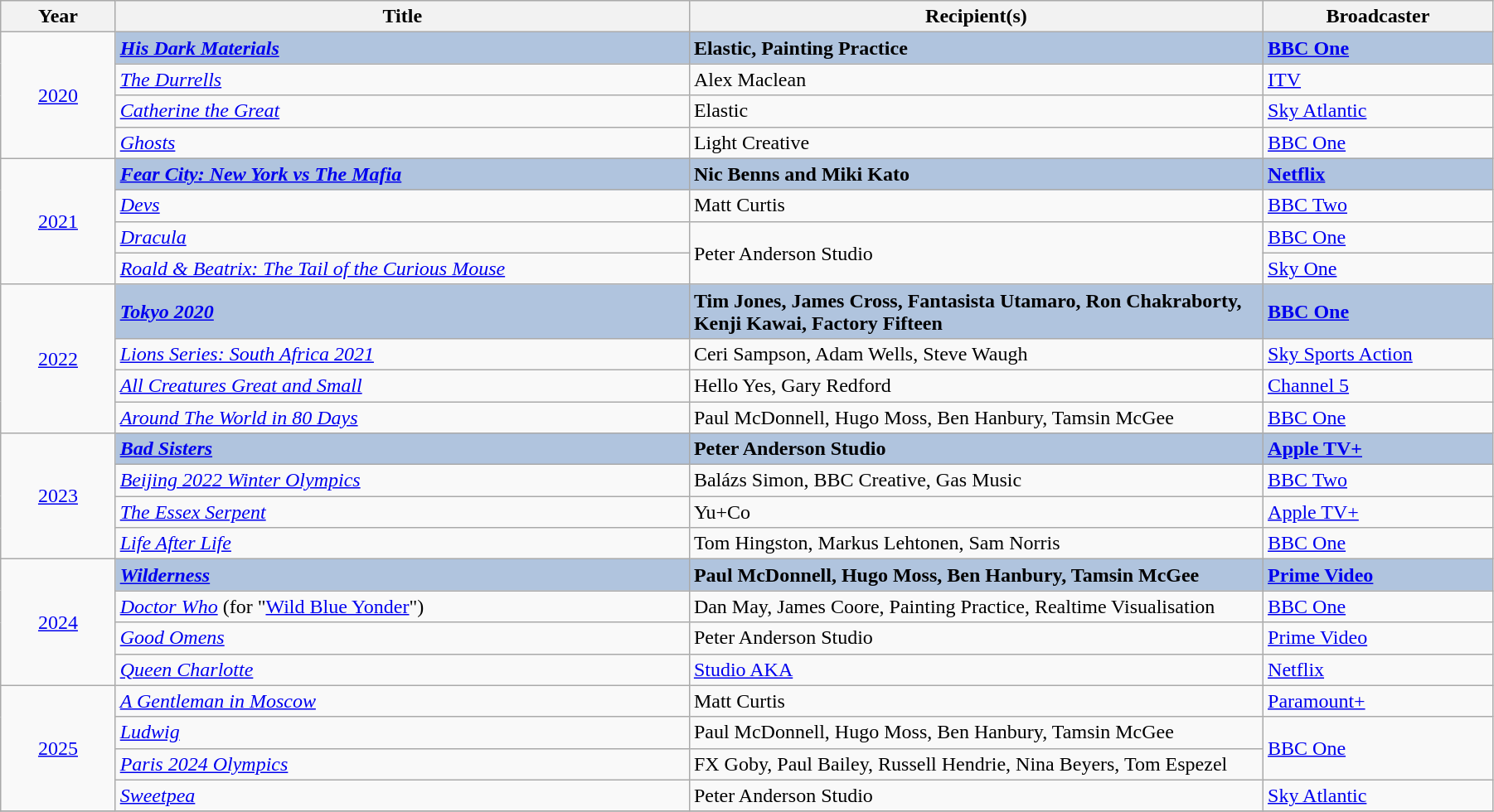<table class="wikitable" width="95%">
<tr>
<th width=5%>Year</th>
<th width=25%>Title</th>
<th width=25%><strong>Recipient(s)</strong></th>
<th width=10%><strong>Broadcaster</strong></th>
</tr>
<tr>
<td rowspan="4" style="text-align:center;"><a href='#'>2020</a><br></td>
<td style="background:#B0C4DE;"><strong><em><a href='#'>His Dark Materials</a></em></strong></td>
<td style="background:#B0C4DE;"><strong>Elastic, Painting Practice</strong></td>
<td style="background:#B0C4DE;"><strong><a href='#'>BBC One</a></strong></td>
</tr>
<tr>
<td><em><a href='#'>The Durrells</a></em></td>
<td>Alex Maclean</td>
<td><a href='#'>ITV</a></td>
</tr>
<tr>
<td><em><a href='#'>Catherine the Great</a></em></td>
<td>Elastic</td>
<td><a href='#'>Sky Atlantic</a></td>
</tr>
<tr>
<td><em><a href='#'>Ghosts</a></em></td>
<td>Light Creative</td>
<td><a href='#'>BBC One</a></td>
</tr>
<tr>
<td rowspan="4" style="text-align:center;"><a href='#'>2021</a><br></td>
<td style="background:#B0C4DE;"><strong><em><a href='#'>Fear City: New York vs The Mafia</a></em></strong></td>
<td style="background:#B0C4DE;"><strong>Nic Benns and Miki Kato</strong></td>
<td style="background:#B0C4DE;"><strong><a href='#'>Netflix</a></strong></td>
</tr>
<tr>
<td><em><a href='#'>Devs</a></em></td>
<td>Matt Curtis</td>
<td><a href='#'>BBC Two</a></td>
</tr>
<tr>
<td><em><a href='#'>Dracula</a></em></td>
<td rowspan="2">Peter Anderson Studio</td>
<td><a href='#'>BBC One</a></td>
</tr>
<tr>
<td><em><a href='#'>Roald & Beatrix: The Tail of the Curious Mouse</a></em></td>
<td><a href='#'>Sky One</a></td>
</tr>
<tr>
<td rowspan="4" style="text-align:center;"><a href='#'>2022</a><br></td>
<td style="background:#B0C4DE;"><strong><em><a href='#'>Tokyo 2020</a></em></strong></td>
<td style="background:#B0C4DE;"><strong>Tim Jones, James Cross, Fantasista Utamaro, Ron Chakraborty, Kenji Kawai, Factory Fifteen</strong></td>
<td style="background:#B0C4DE;"><strong><a href='#'>BBC One</a></strong></td>
</tr>
<tr>
<td><em><a href='#'>Lions Series: South Africa 2021</a></em></td>
<td>Ceri Sampson, Adam Wells, Steve Waugh</td>
<td><a href='#'>Sky Sports Action</a></td>
</tr>
<tr>
<td><em><a href='#'>All Creatures Great and Small</a></em></td>
<td>Hello Yes, Gary Redford</td>
<td><a href='#'>Channel 5</a></td>
</tr>
<tr>
<td><em><a href='#'>Around The World in 80 Days</a></em></td>
<td>Paul McDonnell, Hugo Moss, Ben Hanbury, Tamsin McGee</td>
<td><a href='#'>BBC One</a></td>
</tr>
<tr>
<td rowspan="4" style="text-align:center;"><a href='#'>2023</a><br></td>
<td style="background:#B0C4DE;"><strong><em><a href='#'>Bad Sisters</a></em></strong></td>
<td style="background:#B0C4DE;"><strong>Peter Anderson Studio</strong></td>
<td style="background:#B0C4DE;"><strong><a href='#'>Apple TV+</a></strong></td>
</tr>
<tr>
<td><em><a href='#'>Beijing 2022 Winter Olympics</a></em></td>
<td>Balázs Simon, BBC Creative, Gas Music</td>
<td><a href='#'>BBC Two</a></td>
</tr>
<tr>
<td><em><a href='#'>The Essex Serpent</a></em></td>
<td>Yu+Co</td>
<td><a href='#'>Apple TV+</a></td>
</tr>
<tr>
<td><em><a href='#'>Life After Life</a></em></td>
<td>Tom Hingston, Markus Lehtonen, Sam Norris</td>
<td><a href='#'>BBC One</a></td>
</tr>
<tr>
<td rowspan="4" style="text-align:center;"><a href='#'>2024</a><br></td>
<td style="background:#B0C4DE;"><strong><em><a href='#'>Wilderness</a></em></strong></td>
<td style="background:#B0C4DE;"><strong>Paul McDonnell, Hugo Moss, Ben Hanbury, Tamsin McGee</strong></td>
<td style="background:#B0C4DE;"><strong><a href='#'>Prime Video</a></strong></td>
</tr>
<tr>
<td><em><a href='#'>Doctor Who</a></em> (for "<a href='#'>Wild Blue Yonder</a>")</td>
<td>Dan May, James Coore, Painting Practice, Realtime Visualisation</td>
<td><a href='#'>BBC One</a></td>
</tr>
<tr>
<td><em><a href='#'>Good Omens</a></em></td>
<td>Peter Anderson Studio</td>
<td><a href='#'>Prime Video</a></td>
</tr>
<tr>
<td><em><a href='#'>Queen Charlotte</a></em></td>
<td><a href='#'>Studio AKA</a></td>
<td><a href='#'>Netflix</a></td>
</tr>
<tr>
<td rowspan="4" style="text-align:center;"><a href='#'>2025</a><br></td>
<td><em><a href='#'>A Gentleman in Moscow</a></em></td>
<td>Matt Curtis</td>
<td><a href='#'>Paramount+</a></td>
</tr>
<tr>
<td><em><a href='#'>Ludwig</a></em></td>
<td>Paul McDonnell, Hugo Moss, Ben Hanbury, Tamsin McGee</td>
<td rowspan="2"><a href='#'>BBC One</a></td>
</tr>
<tr>
<td><em><a href='#'>Paris 2024 Olympics</a></em></td>
<td>FX Goby, Paul Bailey, Russell Hendrie, Nina Beyers, Tom Espezel</td>
</tr>
<tr>
<td><em><a href='#'>Sweetpea</a></em></td>
<td>Peter Anderson Studio</td>
<td><a href='#'>Sky Atlantic</a></td>
</tr>
<tr>
</tr>
</table>
